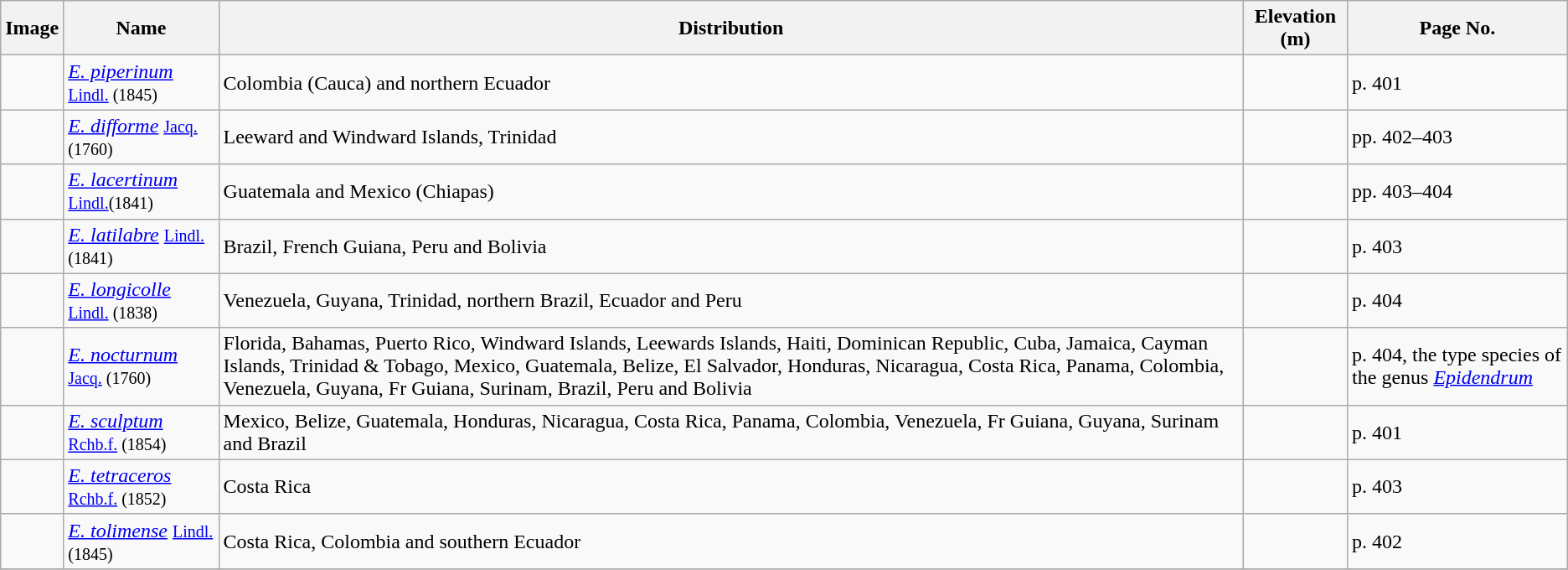<table class="wikitable collapsible">
<tr>
<th>Image</th>
<th>Name</th>
<th>Distribution</th>
<th>Elevation (m)</th>
<th>Page No.</th>
</tr>
<tr>
<td></td>
<td><em><a href='#'>E. piperinum</a></em> <small><a href='#'>Lindl.</a> (1845)</small></td>
<td>Colombia (Cauca) and northern Ecuador</td>
<td></td>
<td>p. 401</td>
</tr>
<tr>
<td></td>
<td><em><a href='#'>E. difforme</a></em> <small><a href='#'>Jacq.</a>(1760)</small></td>
<td>Leeward and Windward Islands, Trinidad</td>
<td></td>
<td>pp. 402–403</td>
</tr>
<tr>
<td></td>
<td><em><a href='#'>E. lacertinum</a></em> <small><a href='#'>Lindl.</a>(1841)</small></td>
<td>Guatemala and Mexico (Chiapas)</td>
<td></td>
<td>pp. 403–404</td>
</tr>
<tr>
<td></td>
<td><em><a href='#'>E. latilabre</a></em> <small><a href='#'>Lindl.</a>(1841)</small></td>
<td>Brazil, French Guiana, Peru and Bolivia</td>
<td></td>
<td>p. 403</td>
</tr>
<tr>
<td></td>
<td><em><a href='#'>E. longicolle</a></em> <small><a href='#'>Lindl.</a> (1838)</small></td>
<td>Venezuela, Guyana, Trinidad, northern Brazil, Ecuador and Peru</td>
<td></td>
<td>p. 404</td>
</tr>
<tr>
<td></td>
<td><em><a href='#'>E. nocturnum</a></em> <small><a href='#'>Jacq.</a> (1760)</small></td>
<td>Florida, Bahamas, Puerto Rico, Windward Islands, Leewards Islands, Haiti, Dominican Republic, Cuba, Jamaica, Cayman Islands, Trinidad & Tobago, Mexico, Guatemala, Belize, El Salvador, Honduras, Nicaragua, Costa Rica, Panama, Colombia, Venezuela, Guyana, Fr Guiana, Surinam, Brazil, Peru and Bolivia</td>
<td></td>
<td>p. 404, the type species of the genus <em><a href='#'>Epidendrum</a></em></td>
</tr>
<tr>
<td></td>
<td><em><a href='#'>E. sculptum</a></em> <small><a href='#'>Rchb.f.</a> (1854)</small></td>
<td>Mexico, Belize, Guatemala, Honduras, Nicaragua, Costa Rica, Panama, Colombia, Venezuela, Fr Guiana, Guyana, Surinam and Brazil</td>
<td></td>
<td>p. 401</td>
</tr>
<tr>
<td></td>
<td><em><a href='#'>E. tetraceros</a></em> <small><a href='#'>Rchb.f.</a> (1852)</small></td>
<td>Costa Rica</td>
<td></td>
<td>p. 403</td>
</tr>
<tr>
<td></td>
<td><em><a href='#'>E. tolimense</a></em> <small><a href='#'>Lindl.</a> (1845)</small></td>
<td>Costa Rica, Colombia and southern Ecuador</td>
<td></td>
<td>p. 402</td>
</tr>
<tr>
</tr>
</table>
